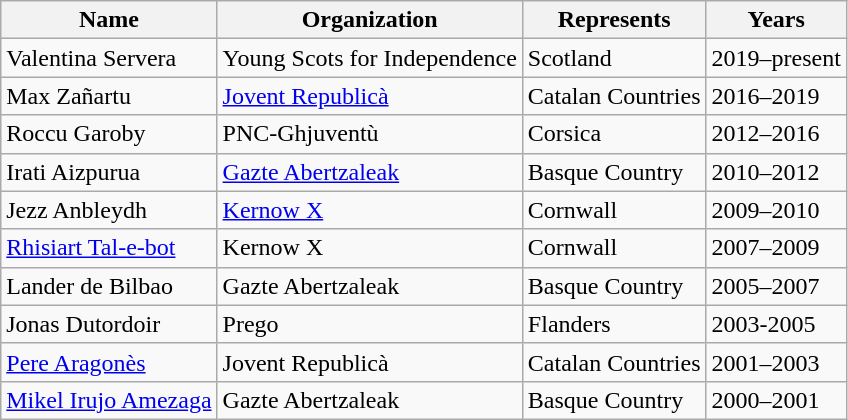<table class="wikitable" border="1">
<tr>
<th>Name</th>
<th>Organization</th>
<th>Represents</th>
<th>Years</th>
</tr>
<tr>
<td>Valentina Servera</td>
<td>Young Scots for Independence</td>
<td>Scotland</td>
<td>2019–present</td>
</tr>
<tr>
<td>Max Zañartu</td>
<td><a href='#'>Jovent Republicà</a></td>
<td>Catalan Countries</td>
<td>2016–2019</td>
</tr>
<tr>
<td>Roccu Garoby</td>
<td>PNC-Ghjuventù</td>
<td>Corsica</td>
<td>2012–2016</td>
</tr>
<tr>
<td>Irati Aizpurua</td>
<td><a href='#'>Gazte Abertzaleak</a></td>
<td>Basque Country</td>
<td>2010–2012</td>
</tr>
<tr>
<td>Jezz Anbleydh</td>
<td><a href='#'>Kernow X</a></td>
<td>Cornwall</td>
<td>2009–2010</td>
</tr>
<tr>
<td><a href='#'>Rhisiart Tal-e-bot</a></td>
<td>Kernow X</td>
<td>Cornwall</td>
<td>2007–2009</td>
</tr>
<tr>
<td>Lander de Bilbao</td>
<td>Gazte Abertzaleak</td>
<td>Basque Country</td>
<td>2005–2007</td>
</tr>
<tr>
<td>Jonas Dutordoir</td>
<td>Prego</td>
<td>Flanders</td>
<td>2003-2005</td>
</tr>
<tr>
<td><a href='#'>Pere Aragonès</a></td>
<td>Jovent Republicà</td>
<td>Catalan Countries</td>
<td>2001–2003</td>
</tr>
<tr>
<td><a href='#'>Mikel Irujo Amezaga</a></td>
<td>Gazte Abertzaleak</td>
<td>Basque Country</td>
<td>2000–2001</td>
</tr>
</table>
